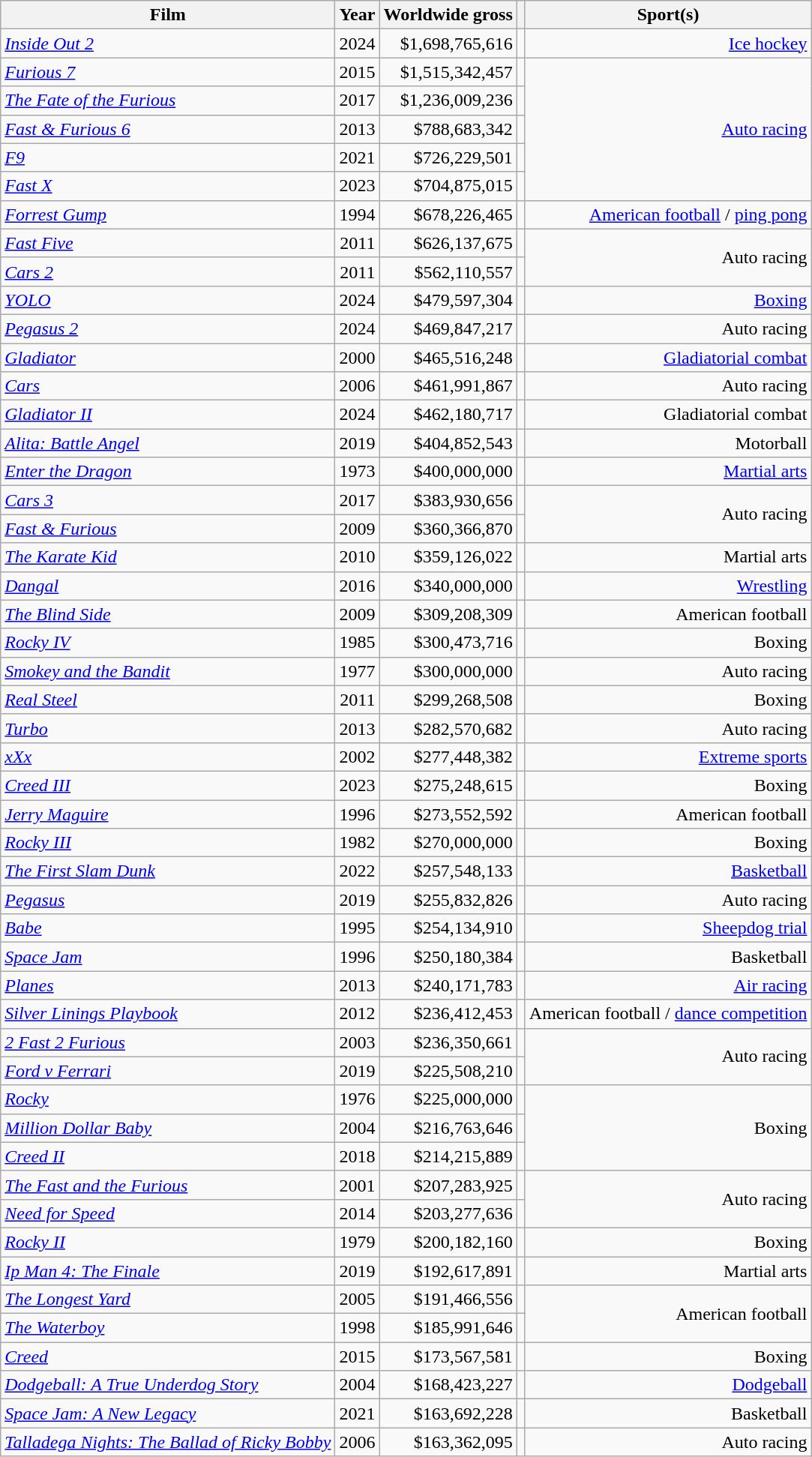<table class="wikitable sortable static-row-numbers" style="text-align:right;">
<tr>
<th>Film</th>
<th>Year</th>
<th>Worldwide gross</th>
<th class=unsortable></th>
<th>Sport(s)</th>
</tr>
<tr>
<td style=text-align:left><em><a href='#'>Inside Out 2</a></em></td>
<td>2024</td>
<td>$1,698,765,616</td>
<td></td>
<td><a href='#'>Ice hockey</a></td>
</tr>
<tr>
<td style=text-align:left><em><a href='#'>Furious 7</a></em></td>
<td>2015</td>
<td>$1,515,342,457</td>
<td></td>
<td rowspan="5"><a href='#'>Auto racing</a></td>
</tr>
<tr>
<td style=text-align:left><em><a href='#'>The Fate of the Furious</a></em></td>
<td>2017</td>
<td>$1,236,009,236</td>
<td></td>
</tr>
<tr>
<td style=text-align:left><em><a href='#'>Fast & Furious 6</a></em></td>
<td>2013</td>
<td>$788,683,342</td>
<td></td>
</tr>
<tr>
<td style=text-align:left><em><a href='#'>F9</a></em></td>
<td>2021</td>
<td>$726,229,501</td>
<td></td>
</tr>
<tr>
<td style=text-align:left><em><a href='#'>Fast X</a></em></td>
<td>2023</td>
<td>$704,875,015</td>
<td></td>
</tr>
<tr>
<td style=text-align:left><em><a href='#'>Forrest Gump</a></em></td>
<td>1994</td>
<td>$678,226,465</td>
<td></td>
<td><a href='#'>American football</a> / <a href='#'>ping pong</a></td>
</tr>
<tr>
<td style=text-align:left><em><a href='#'>Fast Five</a></em></td>
<td>2011</td>
<td>$626,137,675</td>
<td></td>
<td rowspan="2">Auto racing</td>
</tr>
<tr>
<td style=text-align:left><em><a href='#'>Cars 2</a></em></td>
<td>2011</td>
<td>$562,110,557</td>
<td></td>
</tr>
<tr>
<td style=text-align:left><em><a href='#'>YOLO</a></em></td>
<td>2024</td>
<td>$479,597,304</td>
<td></td>
<td><a href='#'>Boxing</a></td>
</tr>
<tr>
<td style=text-align:left><em><a href='#'>Pegasus 2</a></em></td>
<td>2024</td>
<td>$469,847,217</td>
<td></td>
<td>Auto racing</td>
</tr>
<tr>
<td style=text-align:left><em><a href='#'>Gladiator</a></em></td>
<td>2000</td>
<td>$465,516,248</td>
<td></td>
<td><a href='#'>Gladiatorial combat</a></td>
</tr>
<tr>
<td style="text-align:left"><em><a href='#'>Cars</a></em></td>
<td>2006</td>
<td>$461,991,867</td>
<td></td>
<td>Auto racing</td>
</tr>
<tr>
<td style="text-align:left"><em><a href='#'>Gladiator II</a></em></td>
<td>2024</td>
<td>$462,180,717</td>
<td></td>
<td>Gladiatorial combat</td>
</tr>
<tr>
<td style=text-align:left><em><a href='#'>Alita: Battle Angel</a></em></td>
<td>2019</td>
<td>$404,852,543</td>
<td></td>
<td>Motorball</td>
</tr>
<tr>
<td style=text-align:left><em><a href='#'>Enter the Dragon</a></em></td>
<td>1973</td>
<td>$400,000,000</td>
<td></td>
<td><a href='#'>Martial arts</a></td>
</tr>
<tr>
<td style=text-align:left><em><a href='#'>Cars 3</a></em></td>
<td>2017</td>
<td>$383,930,656</td>
<td></td>
<td rowspan="2">Auto racing</td>
</tr>
<tr>
<td style=text-align:left><em><a href='#'>Fast & Furious</a></em></td>
<td>2009</td>
<td>$360,366,870</td>
<td></td>
</tr>
<tr>
<td style=text-align:left><em><a href='#'>The Karate Kid</a></em></td>
<td>2010</td>
<td>$359,126,022</td>
<td></td>
<td>Martial arts</td>
</tr>
<tr>
<td style=text-align:left><em><a href='#'>Dangal</a></em></td>
<td>2016</td>
<td>$340,000,000</td>
<td></td>
<td><a href='#'>Wrestling</a></td>
</tr>
<tr>
<td style=text-align:left><em><a href='#'>The Blind Side</a></em></td>
<td>2009</td>
<td>$309,208,309</td>
<td></td>
<td>American football</td>
</tr>
<tr>
<td style=text-align:left><em><a href='#'>Rocky IV</a></em></td>
<td>1985</td>
<td>$300,473,716</td>
<td></td>
<td>Boxing</td>
</tr>
<tr>
<td style=text-align:left><em><a href='#'>Smokey and the Bandit</a></em></td>
<td>1977</td>
<td>$300,000,000</td>
<td></td>
<td>Auto racing</td>
</tr>
<tr>
<td style=text-align:left><em><a href='#'>Real Steel</a></em></td>
<td>2011</td>
<td>$299,268,508</td>
<td></td>
<td>Boxing</td>
</tr>
<tr>
<td style=text-align:left><em><a href='#'>Turbo</a></em></td>
<td>2013</td>
<td>$282,570,682</td>
<td></td>
<td>Auto racing</td>
</tr>
<tr>
<td style=text-align:left><em><a href='#'>xXx</a></em></td>
<td>2002</td>
<td>$277,448,382</td>
<td></td>
<td><a href='#'>Extreme sports</a></td>
</tr>
<tr>
<td style=text-align:left><em><a href='#'>Creed III</a></em></td>
<td>2023</td>
<td>$275,248,615</td>
<td></td>
<td>Boxing</td>
</tr>
<tr>
<td style=text-align:left><em><a href='#'>Jerry Maguire</a></em></td>
<td>1996</td>
<td>$273,552,592</td>
<td></td>
<td>American football</td>
</tr>
<tr>
<td style=text-align:left><em><a href='#'>Rocky III</a></em></td>
<td>1982</td>
<td>$270,000,000</td>
<td></td>
<td>Boxing</td>
</tr>
<tr>
<td style=text-align:left><em><a href='#'>The First Slam Dunk</a></em></td>
<td>2022</td>
<td>$257,548,133</td>
<td></td>
<td><a href='#'>Basketball</a></td>
</tr>
<tr>
<td style=text-align:left><a href='#'><em>Pegasus</em></a></td>
<td>2019</td>
<td>$255,832,826</td>
<td></td>
<td>Auto racing</td>
</tr>
<tr>
<td style=text-align:left><em><a href='#'>Babe</a></em></td>
<td>1995</td>
<td>$254,134,910</td>
<td></td>
<td><a href='#'>Sheepdog trial</a></td>
</tr>
<tr>
<td style=text-align:left><em><a href='#'>Space Jam</a></em></td>
<td>1996</td>
<td>$250,180,384</td>
<td></td>
<td>Basketball</td>
</tr>
<tr>
<td style=text-align:left><em><a href='#'>Planes</a></em></td>
<td>2013</td>
<td>$240,171,783</td>
<td></td>
<td><a href='#'>Air racing</a></td>
</tr>
<tr>
<td style=text-align:left><em><a href='#'>Silver Linings Playbook</a></em></td>
<td>2012</td>
<td>$236,412,453</td>
<td></td>
<td>American football / <a href='#'>dance competition</a></td>
</tr>
<tr>
<td style=text-align:left><em><a href='#'>2 Fast 2 Furious</a></em></td>
<td>2003</td>
<td>$236,350,661</td>
<td></td>
<td rowspan="2">Auto racing</td>
</tr>
<tr>
<td style=text-align:left><em><a href='#'>Ford v Ferrari</a></em></td>
<td>2019</td>
<td>$225,508,210</td>
<td></td>
</tr>
<tr>
<td style=text-align:left><em><a href='#'>Rocky</a></em></td>
<td>1976</td>
<td>$225,000,000</td>
<td></td>
<td rowspan="3">Boxing</td>
</tr>
<tr>
<td style=text-align:left><em><a href='#'>Million Dollar Baby</a></em></td>
<td>2004</td>
<td>$216,763,646</td>
<td></td>
</tr>
<tr>
<td style=text-align:left><em><a href='#'>Creed II</a></em></td>
<td>2018</td>
<td>$214,215,889</td>
<td></td>
</tr>
<tr>
<td style=text-align:left><em><a href='#'>The Fast and the Furious</a></em></td>
<td>2001</td>
<td>$207,283,925</td>
<td></td>
<td rowspan="2">Auto racing</td>
</tr>
<tr>
<td style=text-align:left><em><a href='#'>Need for Speed</a></em></td>
<td>2014</td>
<td>$203,277,636</td>
<td></td>
</tr>
<tr>
<td style=text-align:left><em><a href='#'>Rocky II</a></em></td>
<td>1979</td>
<td>$200,182,160</td>
<td></td>
<td>Boxing</td>
</tr>
<tr>
<td style=text-align:left><em><a href='#'>Ip Man 4: The Finale</a></em></td>
<td>2019</td>
<td>$192,617,891</td>
<td></td>
<td>Martial arts</td>
</tr>
<tr>
<td style=text-align:left><em><a href='#'>The Longest Yard</a></em></td>
<td>2005</td>
<td>$191,466,556</td>
<td></td>
<td rowspan="2">American football</td>
</tr>
<tr>
<td style=text-align:left><em><a href='#'>The Waterboy</a></em></td>
<td>1998</td>
<td>$185,991,646</td>
<td></td>
</tr>
<tr>
<td style=text-align:left><em><a href='#'>Creed</a></em></td>
<td>2015</td>
<td>$173,567,581</td>
<td></td>
<td>Boxing</td>
</tr>
<tr>
<td style=text-align:left><em><a href='#'>Dodgeball: A True Underdog Story</a></em></td>
<td>2004</td>
<td>$168,423,227</td>
<td></td>
<td><a href='#'>Dodgeball</a></td>
</tr>
<tr>
<td style=text-align:left><em><a href='#'>Space Jam: A New Legacy</a></em></td>
<td>2021</td>
<td>$163,692,228</td>
<td></td>
<td>Basketball</td>
</tr>
<tr>
<td style=text-align:left><em><a href='#'>Talladega Nights: The Ballad of Ricky Bobby</a></em></td>
<td>2006</td>
<td>$163,362,095</td>
<td></td>
<td rowspan="1">Auto racing</td>
</tr>
</table>
